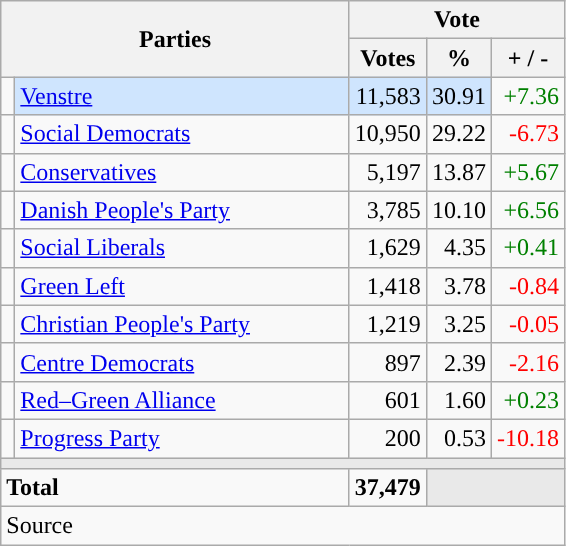<table class="wikitable" style="text-align:right;">
<tr>
<th style="text-align:centre;" rowspan="2" colspan="2" width="225">Parties</th>
<th colspan="3">Vote</th>
</tr>
<tr>
<th width="15">Votes</th>
<th width="15">%</th>
<th width="15">+ / -</th>
</tr>
<tr>
<td width="2" style="color:inherit;background:"></td>
<td bgcolor=#cfe5fe  align="left"><a href='#'>Venstre</a></td>
<td bgcolor=#cfe5fe>11,583</td>
<td bgcolor=#cfe5fe>30.91</td>
<td style=color:green;>+7.36</td>
</tr>
<tr>
<td width="2" style="color:inherit;background:"></td>
<td align="left"><a href='#'>Social Democrats</a></td>
<td>10,950</td>
<td>29.22</td>
<td style=color:red;>-6.73</td>
</tr>
<tr>
<td width="2" style="color:inherit;background:"></td>
<td align="left"><a href='#'>Conservatives</a></td>
<td>5,197</td>
<td>13.87</td>
<td style=color:green;>+5.67</td>
</tr>
<tr>
<td width="2" style="color:inherit;background:"></td>
<td align="left"><a href='#'>Danish People's Party</a></td>
<td>3,785</td>
<td>10.10</td>
<td style=color:green;>+6.56</td>
</tr>
<tr>
<td width="2" style="color:inherit;background:"></td>
<td align="left"><a href='#'>Social Liberals</a></td>
<td>1,629</td>
<td>4.35</td>
<td style=color:green;>+0.41</td>
</tr>
<tr>
<td width="2" style="color:inherit;background:"></td>
<td align="left"><a href='#'>Green Left</a></td>
<td>1,418</td>
<td>3.78</td>
<td style=color:red;>-0.84</td>
</tr>
<tr>
<td width="2" style="color:inherit;background:"></td>
<td align="left"><a href='#'>Christian People's Party</a></td>
<td>1,219</td>
<td>3.25</td>
<td style=color:red;>-0.05</td>
</tr>
<tr>
<td width="2" style="color:inherit;background:"></td>
<td align="left"><a href='#'>Centre Democrats</a></td>
<td>897</td>
<td>2.39</td>
<td style=color:red;>-2.16</td>
</tr>
<tr>
<td width="2" style="color:inherit;background:"></td>
<td align="left"><a href='#'>Red–Green Alliance</a></td>
<td>601</td>
<td>1.60</td>
<td style=color:green;>+0.23</td>
</tr>
<tr>
<td width="2" style="color:inherit;background:"></td>
<td align="left"><a href='#'>Progress Party</a></td>
<td>200</td>
<td>0.53</td>
<td style=color:red;>-10.18</td>
</tr>
<tr>
<td colspan="7" bgcolor="#E9E9E9"></td>
</tr>
<tr>
<td align="left" colspan="2"><strong>Total</strong></td>
<td><strong>37,479</strong></td>
<td bgcolor="#E9E9E9" colspan="2"></td>
</tr>
<tr>
<td align="left" colspan="6">Source</td>
</tr>
</table>
